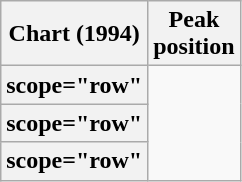<table class="wikitable plainrowheaders">
<tr>
<th scope="col">Chart (1994)</th>
<th scope="col">Peak<br>position</th>
</tr>
<tr>
<th>scope="row" </th>
</tr>
<tr>
<th>scope="row" </th>
</tr>
<tr>
<th>scope="row" </th>
</tr>
</table>
